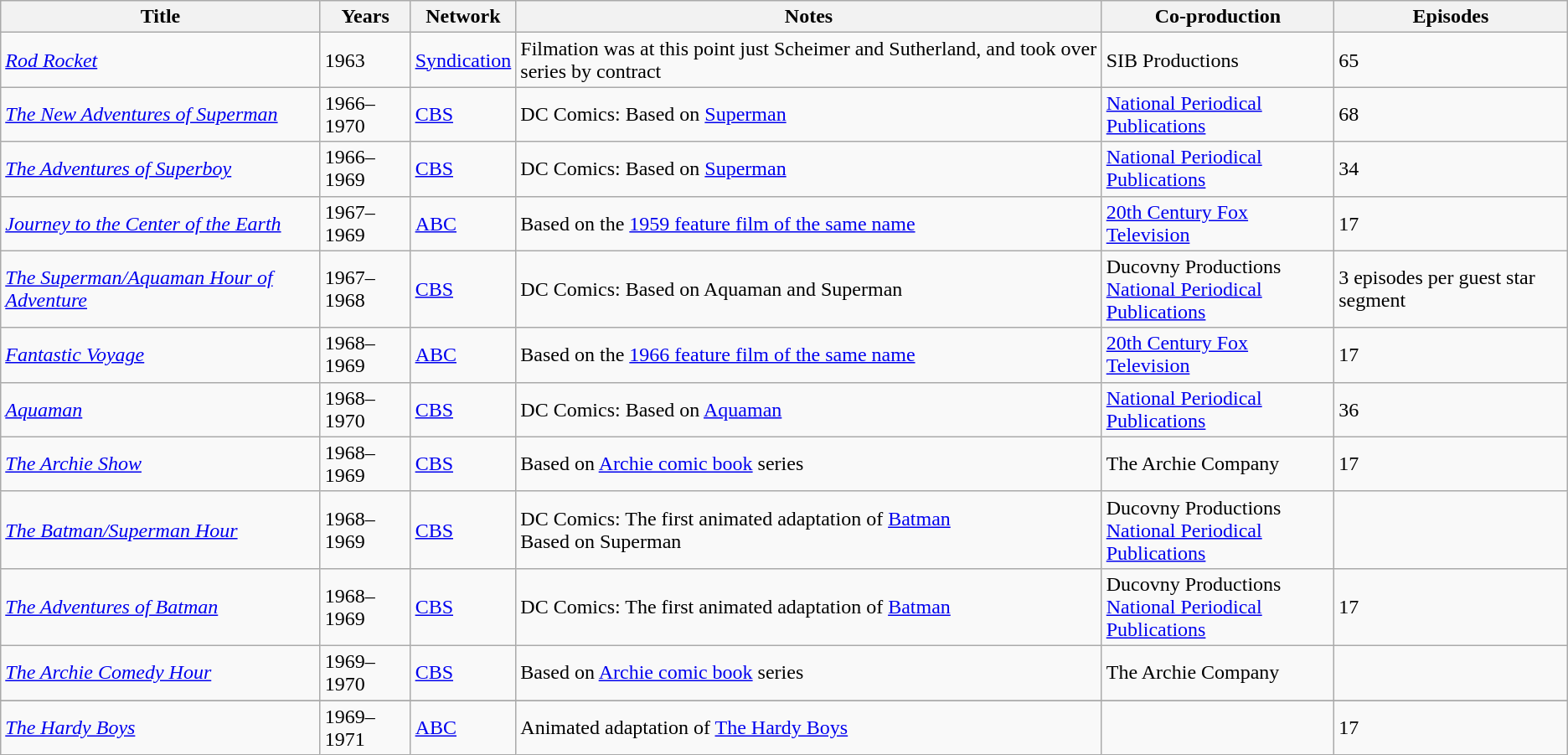<table class="wikitable sortable">
<tr>
<th>Title</th>
<th>Years</th>
<th>Network</th>
<th>Notes</th>
<th>Co-production</th>
<th>Episodes</th>
</tr>
<tr>
<td><em><a href='#'>Rod Rocket</a></em></td>
<td>1963</td>
<td><a href='#'>Syndication</a></td>
<td>Filmation was at this point just Scheimer and Sutherland, and took over series by contract </td>
<td>SIB Productions</td>
<td>65</td>
</tr>
<tr>
<td><em><a href='#'>The New Adventures of Superman</a></em></td>
<td>1966–1970</td>
<td><a href='#'>CBS</a></td>
<td>DC Comics: Based on <a href='#'>Superman</a></td>
<td><a href='#'>National Periodical Publications</a></td>
<td>68</td>
</tr>
<tr>
<td><em><a href='#'>The Adventures of Superboy</a></em></td>
<td>1966–1969</td>
<td><a href='#'>CBS</a></td>
<td>DC Comics: Based on <a href='#'>Superman</a></td>
<td><a href='#'>National Periodical Publications</a></td>
<td>34</td>
</tr>
<tr>
<td><em><a href='#'>Journey to the Center of the Earth</a></em></td>
<td>1967–1969</td>
<td><a href='#'>ABC</a></td>
<td>Based on the <a href='#'>1959 feature film of the same name</a></td>
<td><a href='#'>20th Century Fox Television</a></td>
<td>17</td>
</tr>
<tr>
<td><em><a href='#'>The Superman/Aquaman Hour of Adventure</a></em></td>
<td>1967–1968</td>
<td><a href='#'>CBS</a></td>
<td>DC Comics: Based on Aquaman and Superman</td>
<td>Ducovny Productions<br><a href='#'>National Periodical Publications</a></td>
<td>3 episodes per guest star segment</td>
</tr>
<tr>
<td><em><a href='#'>Fantastic Voyage</a></em></td>
<td>1968–1969</td>
<td><a href='#'>ABC</a></td>
<td>Based on the <a href='#'>1966 feature film of the same name</a></td>
<td><a href='#'>20th Century Fox Television</a></td>
<td>17</td>
</tr>
<tr>
<td><em><a href='#'>Aquaman</a></em></td>
<td>1968–1970</td>
<td><a href='#'>CBS</a></td>
<td>DC Comics: Based on <a href='#'>Aquaman</a></td>
<td><a href='#'>National Periodical Publications</a></td>
<td>36</td>
</tr>
<tr>
<td><em><a href='#'>The Archie Show</a></em></td>
<td>1968–1969</td>
<td><a href='#'>CBS</a></td>
<td>Based on <a href='#'>Archie comic book</a> series</td>
<td>The Archie Company</td>
<td>17</td>
</tr>
<tr>
<td><em><a href='#'>The Batman/Superman Hour</a></em></td>
<td>1968–1969</td>
<td><a href='#'>CBS</a></td>
<td>DC Comics: The first animated adaptation of <a href='#'>Batman</a> <br>Based on Superman</td>
<td>Ducovny Productions<br><a href='#'>National Periodical Publications</a></td>
<td></td>
</tr>
<tr>
<td><em><a href='#'>The Adventures of Batman</a></em></td>
<td>1968–1969</td>
<td><a href='#'>CBS</a></td>
<td>DC Comics: The first animated adaptation of <a href='#'>Batman</a></td>
<td>Ducovny Productions<br><a href='#'>National Periodical Publications</a></td>
<td>17</td>
</tr>
<tr>
<td><em><a href='#'>The Archie Comedy Hour</a></em></td>
<td>1969–1970</td>
<td><a href='#'>CBS</a></td>
<td>Based on <a href='#'>Archie comic book</a> series</td>
<td>The Archie Company</td>
<td></td>
</tr>
<tr>
</tr>
<tr>
<td><em><a href='#'>The Hardy Boys</a></em></td>
<td>1969–1971</td>
<td><a href='#'>ABC</a></td>
<td>Animated adaptation of <a href='#'>The Hardy Boys</a></td>
<td></td>
<td>17</td>
</tr>
</table>
